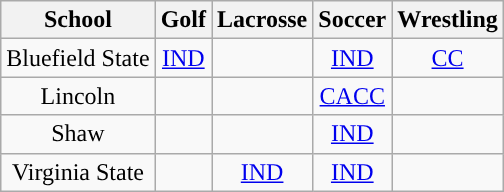<table class="wikitable" style="text-align:center;">
<tr>
<th>School</th>
<th>Golf</th>
<th>Lacrosse</th>
<th>Soccer</th>
<th>Wrestling</th>
</tr>
<tr>
<td>Bluefield State</td>
<td><a href='#'>IND</a></td>
<td></td>
<td><a href='#'>IND</a></td>
<td><a href='#'>CC</a></td>
</tr>
<tr>
<td>Lincoln</td>
<td></td>
<td></td>
<td><a href='#'>CACC</a></td>
<td></td>
</tr>
<tr>
<td>Shaw</td>
<td></td>
<td></td>
<td><a href='#'>IND</a></td>
<td></td>
</tr>
<tr>
<td>Virginia State</td>
<td></td>
<td><a href='#'>IND</a></td>
<td><a href='#'>IND</a></td>
<td></td>
</tr>
</table>
